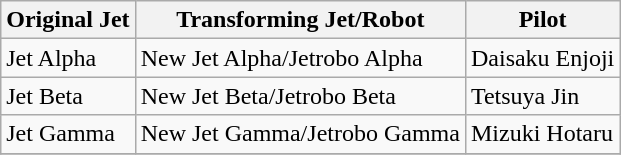<table class="wikitable">
<tr>
<th>Original Jet</th>
<th>Transforming Jet/Robot</th>
<th>Pilot</th>
</tr>
<tr>
<td>Jet Alpha</td>
<td>New Jet Alpha/Jetrobo Alpha</td>
<td>Daisaku Enjoji</td>
</tr>
<tr>
<td>Jet Beta</td>
<td>New Jet Beta/Jetrobo Beta</td>
<td>Tetsuya Jin</td>
</tr>
<tr>
<td>Jet Gamma</td>
<td>New Jet Gamma/Jetrobo Gamma</td>
<td>Mizuki Hotaru</td>
</tr>
<tr>
</tr>
</table>
